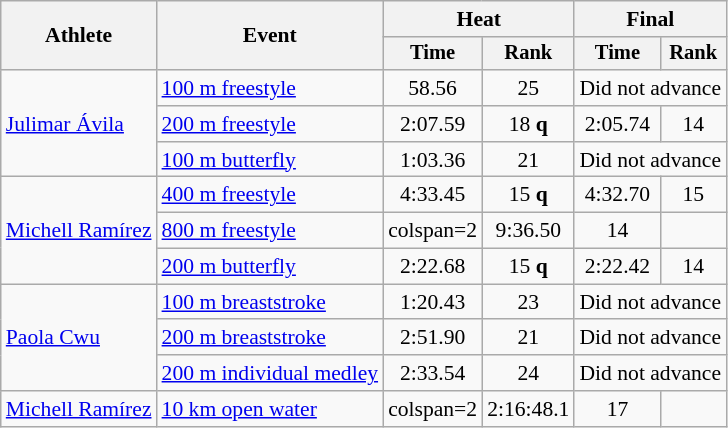<table class=wikitable style=font-size:90%;text-align:center>
<tr>
<th rowspan=2>Athlete</th>
<th rowspan=2>Event</th>
<th colspan=2>Heat</th>
<th colspan=2>Final</th>
</tr>
<tr style=font-size:95%>
<th>Time</th>
<th>Rank</th>
<th>Time</th>
<th>Rank</th>
</tr>
<tr align=center>
<td align=left rowspan=3><a href='#'>Julimar Ávila</a></td>
<td align=left><a href='#'>100 m freestyle</a></td>
<td>58.56</td>
<td>25</td>
<td colspan=2>Did not advance</td>
</tr>
<tr align=center>
<td align=left><a href='#'>200 m freestyle</a></td>
<td>2:07.59</td>
<td>18 <strong>q</strong></td>
<td>2:05.74</td>
<td>14</td>
</tr>
<tr align=center>
<td align=left><a href='#'>100 m butterfly</a></td>
<td>1:03.36</td>
<td>21</td>
<td colspan=2>Did not advance</td>
</tr>
<tr align=center>
<td align=left rowspan=3><a href='#'>Michell Ramírez</a></td>
<td align=left><a href='#'>400 m freestyle</a></td>
<td>4:33.45</td>
<td>15 <strong>q</strong></td>
<td>4:32.70</td>
<td>15</td>
</tr>
<tr align=center>
<td align=left><a href='#'>800 m freestyle</a></td>
<td>colspan=2 </td>
<td>9:36.50</td>
<td>14</td>
</tr>
<tr align=center>
<td align=left><a href='#'>200 m butterfly</a></td>
<td>2:22.68</td>
<td>15 <strong>q</strong></td>
<td>2:22.42</td>
<td>14</td>
</tr>
<tr align=center>
<td align=left rowspan=3><a href='#'>Paola Cwu</a></td>
<td align=left><a href='#'>100 m breaststroke</a></td>
<td>1:20.43</td>
<td>23</td>
<td colspan=2>Did not advance</td>
</tr>
<tr align=center>
<td align=left><a href='#'>200 m breaststroke</a></td>
<td>2:51.90</td>
<td>21</td>
<td colspan=2>Did not advance</td>
</tr>
<tr align=center>
<td align=left><a href='#'>200 m individual medley</a></td>
<td>2:33.54</td>
<td>24</td>
<td colspan=2>Did not advance</td>
</tr>
<tr align=center>
<td align=left><a href='#'>Michell Ramírez</a></td>
<td align=left><a href='#'>10 km open water</a></td>
<td>colspan=2 </td>
<td>2:16:48.1</td>
<td>17</td>
</tr>
</table>
